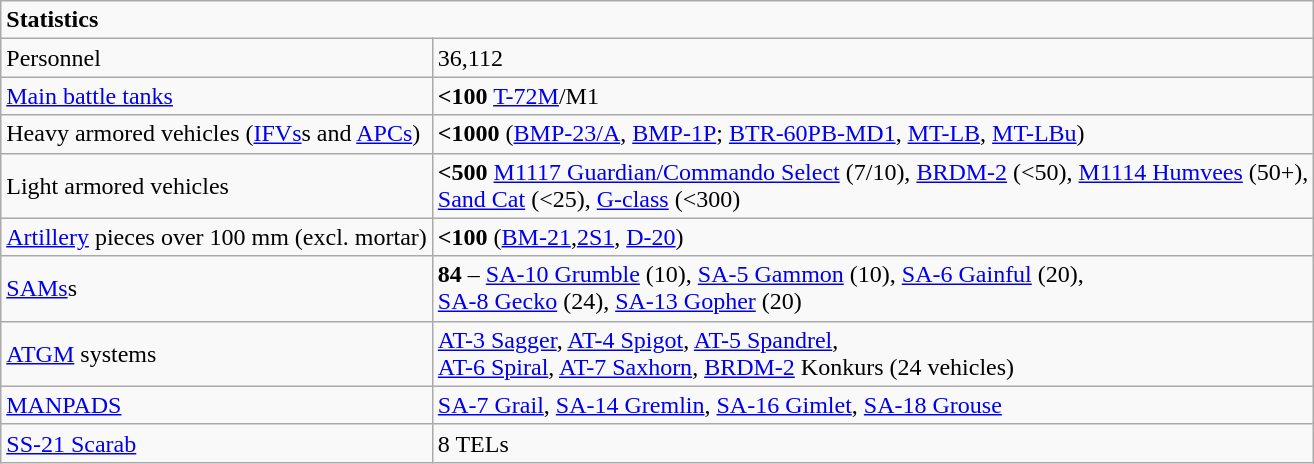<table class="wikitable">
<tr>
<td style="background:#f22 style=;"text-align:center;" colspan="2"><strong>Statistics</strong></td>
</tr>
<tr>
<td>Personnel</td>
<td>36,112</td>
</tr>
<tr>
<td><a href='#'>Main battle tanks</a></td>
<td><strong><100</strong> <a href='#'>T-72M</a>/M1</td>
</tr>
<tr>
<td>Heavy armored vehicles (<a href='#'>IFVs</a>s and <a href='#'>APCs</a>)</td>
<td><strong><1000</strong> (<a href='#'>BMP-23/A</a>, <a href='#'>BMP-1P</a>; <a href='#'>BTR-60PB-MD1</a>, <a href='#'>MT-LB</a>, <a href='#'>MT-LBu</a>)</td>
</tr>
<tr>
<td>Light armored vehicles</td>
<td><strong><500</strong> <a href='#'>M1117 Guardian/Commando Select</a> (7/10), <a href='#'>BRDM-2</a> (<50), <a href='#'>M1114 Humvees</a> (50+),<br> <a href='#'>Sand Cat</a> (<25), <a href='#'>G-class</a> (<300)</td>
</tr>
<tr>
<td><a href='#'>Artillery</a> pieces over 100 mm (excl. mortar)</td>
<td><strong><100</strong> (<a href='#'>BM-21</a>,<a href='#'>2S1</a>, <a href='#'>D-20</a>)</td>
</tr>
<tr>
<td><a href='#'>SAMs</a>s</td>
<td><strong>84</strong> – <a href='#'>SA-10 Grumble</a> (10), <a href='#'>SA-5 Gammon</a> (10), <a href='#'>SA-6 Gainful</a> (20),<br> <a href='#'>SA-8 Gecko</a> (24), <a href='#'>SA-13 Gopher</a> (20)</td>
</tr>
<tr>
<td><a href='#'>ATGM</a> systems</td>
<td><a href='#'>AT-3 Sagger</a>, <a href='#'>AT-4 Spigot</a>, <a href='#'>AT-5 Spandrel</a>,<br> <a href='#'>AT-6 Spiral</a>, <a href='#'>AT-7 Saxhorn</a>, <a href='#'>BRDM-2</a> Konkurs (24 vehicles)</td>
</tr>
<tr>
<td><a href='#'>MANPADS</a></td>
<td><a href='#'>SA-7 Grail</a>, <a href='#'>SA-14 Gremlin</a>, <a href='#'>SA-16 Gimlet</a>, <a href='#'>SA-18 Grouse</a></td>
</tr>
<tr>
<td><a href='#'>SS-21 Scarab</a></td>
<td>8 TELs</td>
</tr>
</table>
